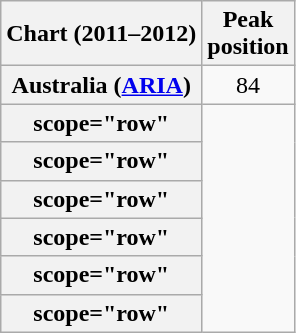<table class="wikitable sortable plainrowheaders" style="text-align:center;">
<tr>
<th scope="col">Chart (2011–2012)</th>
<th scope="col">Peak<br>position</th>
</tr>
<tr>
<th scope="row">Australia (<a href='#'>ARIA</a>)</th>
<td>84</td>
</tr>
<tr>
<th>scope="row" </th>
</tr>
<tr>
<th>scope="row" </th>
</tr>
<tr>
<th>scope="row" </th>
</tr>
<tr>
<th>scope="row" </th>
</tr>
<tr>
<th>scope="row" </th>
</tr>
<tr>
<th>scope="row" </th>
</tr>
</table>
